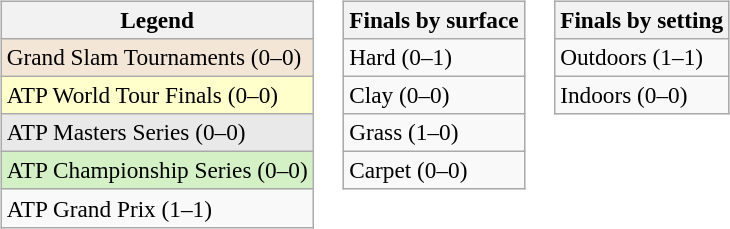<table>
<tr valign=top>
<td><br><table class=wikitable style=font-size:97%>
<tr>
<th>Legend</th>
</tr>
<tr style="background:#f3e6d7;">
<td>Grand Slam Tournaments (0–0)</td>
</tr>
<tr style="background:#ffc;">
<td>ATP World Tour Finals (0–0)</td>
</tr>
<tr style="background:#e9e9e9;">
<td>ATP Masters Series (0–0)</td>
</tr>
<tr style="background:#d4f1c5;">
<td>ATP Championship Series (0–0)</td>
</tr>
<tr>
<td>ATP Grand Prix (1–1)</td>
</tr>
</table>
</td>
<td><br><table class=wikitable style=font-size:97%>
<tr>
<th>Finals by surface</th>
</tr>
<tr>
<td>Hard (0–1)</td>
</tr>
<tr>
<td>Clay (0–0)</td>
</tr>
<tr>
<td>Grass (1–0)</td>
</tr>
<tr>
<td>Carpet (0–0)</td>
</tr>
</table>
</td>
<td><br><table class=wikitable style=font-size:97%>
<tr>
<th>Finals by setting</th>
</tr>
<tr>
<td>Outdoors (1–1)</td>
</tr>
<tr>
<td>Indoors (0–0)</td>
</tr>
</table>
</td>
</tr>
</table>
